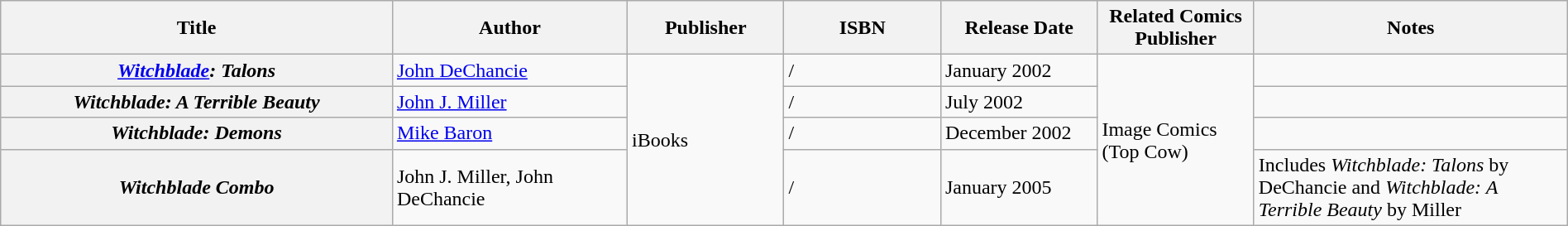<table class="wikitable" width="100%">
<tr>
<th width="25%">Title</th>
<th width="15%">Author</th>
<th width="10%">Publisher</th>
<th width="10%">ISBN</th>
<th width="10%">Release Date</th>
<th width="10%">Related Comics Publisher</th>
<th width="20%">Notes</th>
</tr>
<tr>
<th><em><a href='#'>Witchblade</a>: Talons</em></th>
<td><a href='#'>John DeChancie</a></td>
<td rowspan="4">iBooks</td>
<td> / </td>
<td>January 2002</td>
<td rowspan="4">Image Comics (Top Cow)</td>
<td></td>
</tr>
<tr>
<th><em>Witchblade: A Terrible Beauty</em></th>
<td><a href='#'>John J. Miller</a></td>
<td> / </td>
<td>July 2002</td>
<td></td>
</tr>
<tr>
<th><em>Witchblade: Demons</em></th>
<td><a href='#'>Mike Baron</a></td>
<td> / </td>
<td>December 2002</td>
<td></td>
</tr>
<tr>
<th><em>Witchblade Combo</em></th>
<td>John J. Miller, John DeChancie</td>
<td> / </td>
<td>January 2005</td>
<td>Includes <em>Witchblade: Talons</em> by DeChancie and <em>Witchblade: A Terrible Beauty</em> by Miller</td>
</tr>
</table>
